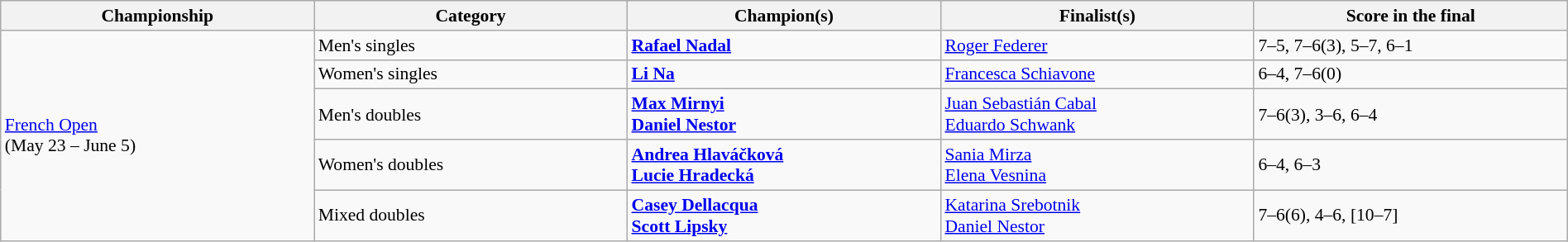<table class="wikitable" style="font-size:90%;" width=100%>
<tr>
<th width=20%>Championship</th>
<th width=20%>Category</th>
<th width=20%>Champion(s)</th>
<th width=20%>Finalist(s)</th>
<th width=20%>Score in the final</th>
</tr>
<tr>
<td rowspan="5"><a href='#'>French Open</a><br>(May 23 – June 5)</td>
<td>Men's singles</td>
<td> <strong><a href='#'>Rafael Nadal</a></strong></td>
<td> <a href='#'>Roger Federer</a></td>
<td>7–5, 7–6(3), 5–7, 6–1</td>
</tr>
<tr>
<td>Women's singles</td>
<td> <strong><a href='#'>Li Na</a></strong></td>
<td> <a href='#'>Francesca Schiavone</a></td>
<td>6–4, 7–6(0)</td>
</tr>
<tr>
<td>Men's doubles</td>
<td> <strong><a href='#'>Max Mirnyi</a></strong> <br> <strong><a href='#'>Daniel Nestor</a></strong></td>
<td> <a href='#'>Juan Sebastián Cabal</a> <br>  <a href='#'>Eduardo Schwank</a></td>
<td>7–6(3), 3–6, 6–4</td>
</tr>
<tr>
<td>Women's doubles</td>
<td> <strong><a href='#'>Andrea Hlaváčková</a></strong> <br> <strong><a href='#'>Lucie Hradecká</a></strong></td>
<td> <a href='#'>Sania Mirza</a> <br> <a href='#'>Elena Vesnina</a></td>
<td>6–4, 6–3</td>
</tr>
<tr>
<td>Mixed doubles</td>
<td> <strong><a href='#'>Casey Dellacqua</a></strong> <br>  <strong><a href='#'>Scott Lipsky</a></strong></td>
<td> <a href='#'>Katarina Srebotnik</a> <br>  <a href='#'>Daniel Nestor</a></td>
<td>7–6(6), 4–6, [10–7]</td>
</tr>
</table>
